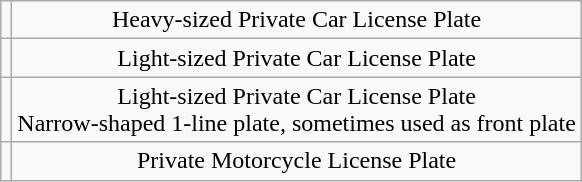<table class=wikitable style="text-align:center;">
<tr>
<td></td>
<td>Heavy-sized Private Car License Plate</td>
</tr>
<tr>
<td></td>
<td>Light-sized Private Car License Plate</td>
</tr>
<tr>
<td></td>
<td>Light-sized Private Car License Plate<br>Narrow-shaped 1-line plate, sometimes used as front plate</td>
</tr>
<tr>
<td></td>
<td>Private Motorcycle License Plate</td>
</tr>
</table>
